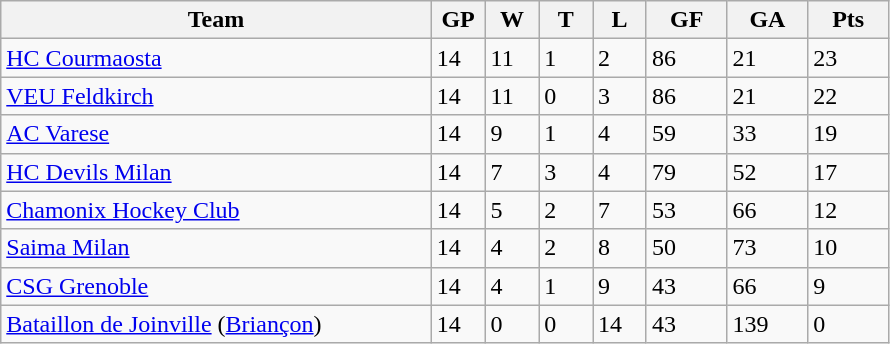<table class="wikitable">
<tr>
<th width="40%">Team</th>
<th width="5%">GP</th>
<th width="5%">W</th>
<th width="5%">T</th>
<th width="5%">L</th>
<th width="7.5%">GF</th>
<th width="7.5%">GA</th>
<th width="7.5%">Pts</th>
</tr>
<tr>
<td><a href='#'>HC Courmaosta</a></td>
<td>14</td>
<td>11</td>
<td>1</td>
<td>2</td>
<td>86</td>
<td>21</td>
<td>23</td>
</tr>
<tr>
<td><a href='#'>VEU Feldkirch</a></td>
<td>14</td>
<td>11</td>
<td>0</td>
<td>3</td>
<td>86</td>
<td>21</td>
<td>22</td>
</tr>
<tr>
<td><a href='#'>AC Varese</a></td>
<td>14</td>
<td>9</td>
<td>1</td>
<td>4</td>
<td>59</td>
<td>33</td>
<td>19</td>
</tr>
<tr>
<td><a href='#'>HC Devils Milan</a></td>
<td>14</td>
<td>7</td>
<td>3</td>
<td>4</td>
<td>79</td>
<td>52</td>
<td>17</td>
</tr>
<tr>
<td><a href='#'>Chamonix Hockey Club</a></td>
<td>14</td>
<td>5</td>
<td>2</td>
<td>7</td>
<td>53</td>
<td>66</td>
<td>12</td>
</tr>
<tr>
<td><a href='#'>Saima Milan</a></td>
<td>14</td>
<td>4</td>
<td>2</td>
<td>8</td>
<td>50</td>
<td>73</td>
<td>10</td>
</tr>
<tr>
<td><a href='#'>CSG Grenoble</a></td>
<td>14</td>
<td>4</td>
<td>1</td>
<td>9</td>
<td>43</td>
<td>66</td>
<td>9</td>
</tr>
<tr>
<td><a href='#'>Bataillon de Joinville</a> (<a href='#'>Briançon</a>)</td>
<td>14</td>
<td>0</td>
<td>0</td>
<td>14</td>
<td>43</td>
<td>139</td>
<td>0</td>
</tr>
</table>
